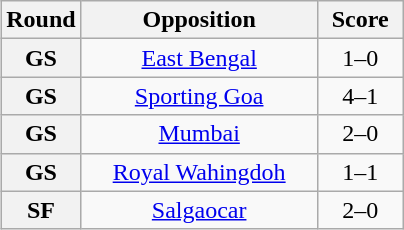<table class="wikitable plainrowheaders" style="text-align:center;margin-left:1em;float:right">
<tr>
<th scope=col width="25">Round</th>
<th scope=col width="150">Opposition</th>
<th scope=col width="50">Score</th>
</tr>
<tr>
<th scope=row style="text-align:center">GS</th>
<td><a href='#'>East Bengal</a></td>
<td>1–0</td>
</tr>
<tr>
<th scope=row style="text-align:center">GS</th>
<td><a href='#'>Sporting Goa</a></td>
<td>4–1</td>
</tr>
<tr>
<th scope=row style="text-align:center">GS</th>
<td><a href='#'>Mumbai</a></td>
<td>2–0</td>
</tr>
<tr>
<th scope=row style="text-align:center">GS</th>
<td><a href='#'>Royal Wahingdoh</a></td>
<td>1–1</td>
</tr>
<tr>
<th scope=row style="text-align:center">SF</th>
<td><a href='#'>Salgaocar</a></td>
<td>2–0</td>
</tr>
</table>
